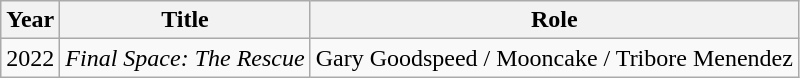<table class="wikitable sortable">
<tr>
<th>Year</th>
<th>Title</th>
<th>Role</th>
</tr>
<tr>
<td>2022</td>
<td><em>Final Space: The Rescue</em></td>
<td>Gary Goodspeed / Mooncake / Tribore Menendez</td>
</tr>
</table>
